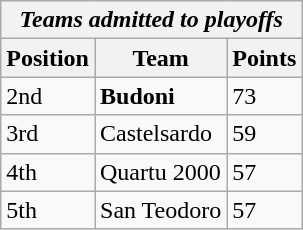<table class="wikitable">
<tr>
<th colspan="3"><em>Teams admitted to playoffs</em></th>
</tr>
<tr>
<th>Position</th>
<th>Team</th>
<th>Points</th>
</tr>
<tr>
<td>2nd</td>
<td><strong>Budoni</strong></td>
<td>73</td>
</tr>
<tr>
<td>3rd</td>
<td>Castelsardo</td>
<td>59</td>
</tr>
<tr>
<td>4th</td>
<td>Quartu 2000</td>
<td>57</td>
</tr>
<tr>
<td>5th</td>
<td>San Teodoro</td>
<td>57</td>
</tr>
</table>
